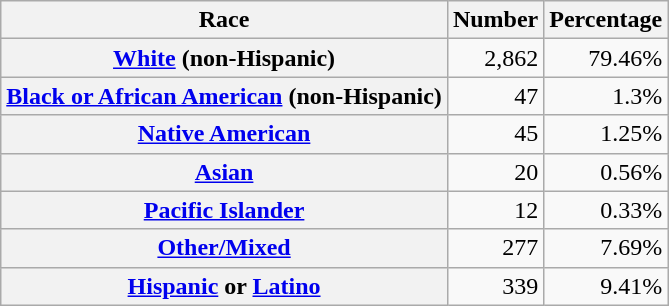<table class="wikitable" style="text-align:right">
<tr>
<th scope="col">Race</th>
<th scope="col">Number</th>
<th scope="col">Percentage</th>
</tr>
<tr>
<th scope="row"><a href='#'>White</a> (non-Hispanic)</th>
<td>2,862</td>
<td>79.46%</td>
</tr>
<tr>
<th scope="row"><a href='#'>Black or African American</a> (non-Hispanic)</th>
<td>47</td>
<td>1.3%</td>
</tr>
<tr>
<th scope="row"><a href='#'>Native American</a></th>
<td>45</td>
<td>1.25%</td>
</tr>
<tr>
<th scope="row"><a href='#'>Asian</a></th>
<td>20</td>
<td>0.56%</td>
</tr>
<tr>
<th scope="row"><a href='#'>Pacific Islander</a></th>
<td>12</td>
<td>0.33%</td>
</tr>
<tr>
<th scope="row"><a href='#'>Other/Mixed</a></th>
<td>277</td>
<td>7.69%</td>
</tr>
<tr>
<th scope="row"><a href='#'>Hispanic</a> or <a href='#'>Latino</a></th>
<td>339</td>
<td>9.41%</td>
</tr>
</table>
